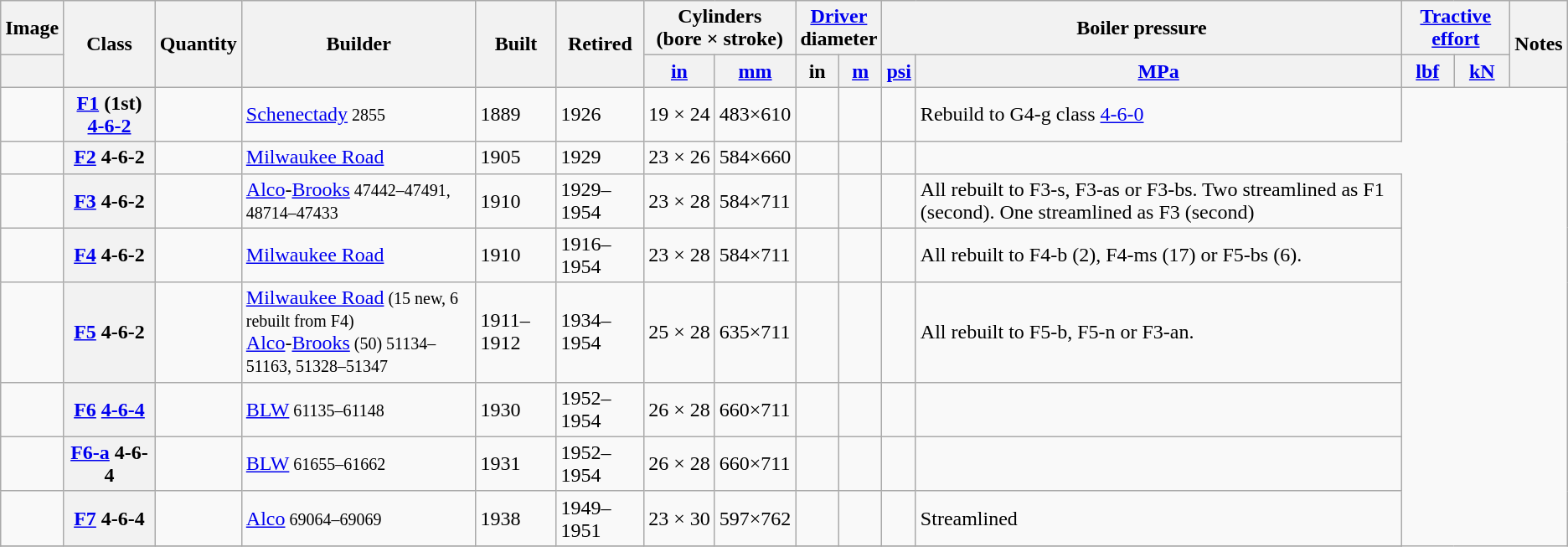<table class="wikitable sortable">
<tr>
<th>Image</th>
<th rowspan="2">Class</th>
<th rowspan="2">Quantity</th>
<th rowspan="2">Builder</th>
<th rowspan="2">Built</th>
<th rowspan="2">Retired</th>
<th colspan="2">Cylinders<br>(bore × stroke)</th>
<th colspan="2"><a href='#'>Driver</a><br>diameter</th>
<th colspan="2">Boiler pressure</th>
<th colspan="2"><a href='#'>Tractive effort</a></th>
<th rowspan="2">Notes</th>
</tr>
<tr>
<th></th>
<th><a href='#'>in</a></th>
<th><a href='#'>mm</a></th>
<th>in</th>
<th><a href='#'>m</a></th>
<th><a href='#'>psi</a></th>
<th><a href='#'>MPa</a></th>
<th><a href='#'>lbf</a></th>
<th><a href='#'>kN</a></th>
</tr>
<tr>
<td></td>
<th><a href='#'>F1</a> (1st) <a href='#'>4-6-2</a></th>
<td></td>
<td><a href='#'>Schenectady</a><small> 2855</small></td>
<td>1889</td>
<td>1926</td>
<td>19 × 24</td>
<td>483×610</td>
<td></td>
<td></td>
<td></td>
<td>Rebuild to G4-g class <a href='#'>4-6-0</a></td>
</tr>
<tr>
<td></td>
<th><a href='#'>F2</a> 4-6-2</th>
<td></td>
<td><a href='#'>Milwaukee Road</a></td>
<td>1905</td>
<td>1929</td>
<td>23 × 26</td>
<td>584×660</td>
<td></td>
<td></td>
<td></td>
</tr>
<tr>
<td></td>
<th><a href='#'>F3</a> 4-6-2</th>
<td></td>
<td><a href='#'>Alco</a>-<a href='#'>Brooks</a><small> 47442–47491, 48714–47433</small></td>
<td>1910</td>
<td>1929–1954</td>
<td>23 × 28</td>
<td>584×711</td>
<td></td>
<td></td>
<td></td>
<td>All rebuilt to F3-s, F3-as or F3-bs. Two streamlined as F1 (second). One streamlined as F3 (second)</td>
</tr>
<tr>
<td></td>
<th><a href='#'>F4</a> 4-6-2</th>
<td></td>
<td><a href='#'>Milwaukee Road</a></td>
<td>1910</td>
<td>1916–1954</td>
<td>23 × 28</td>
<td>584×711</td>
<td></td>
<td></td>
<td></td>
<td>All rebuilt to F4-b (2), F4-ms (17) or F5-bs (6).</td>
</tr>
<tr>
<td></td>
<th><a href='#'>F5</a> 4-6-2</th>
<td></td>
<td><a href='#'>Milwaukee Road</a><small> (15 new, 6 rebuilt from F4)</small><br><a href='#'>Alco</a>-<a href='#'>Brooks</a><small> (50) 51134–51163, 51328–51347</small></td>
<td>1911–1912</td>
<td>1934–1954</td>
<td>25 × 28</td>
<td>635×711</td>
<td></td>
<td></td>
<td></td>
<td>All rebuilt to F5-b, F5-n or F3-an.</td>
</tr>
<tr>
<td></td>
<th><a href='#'>F6</a> <a href='#'>4-6-4</a></th>
<td></td>
<td><a href='#'>BLW</a><small> 61135–61148</small></td>
<td>1930</td>
<td>1952–1954</td>
<td>26 × 28</td>
<td>660×711</td>
<td></td>
<td></td>
<td></td>
<td></td>
</tr>
<tr>
<td></td>
<th><a href='#'>F6-a</a> 4-6-4</th>
<td></td>
<td><a href='#'>BLW</a><small> 61655–61662</small></td>
<td>1931</td>
<td>1952–1954</td>
<td>26 × 28</td>
<td>660×711</td>
<td></td>
<td></td>
<td></td>
<td></td>
</tr>
<tr>
<td></td>
<th><a href='#'>F7</a> 4-6-4</th>
<td></td>
<td><a href='#'>Alco</a><small> 69064–69069</small></td>
<td>1938</td>
<td>1949–1951</td>
<td>23 × 30</td>
<td>597×762</td>
<td></td>
<td></td>
<td></td>
<td>Streamlined</td>
</tr>
<tr>
</tr>
</table>
